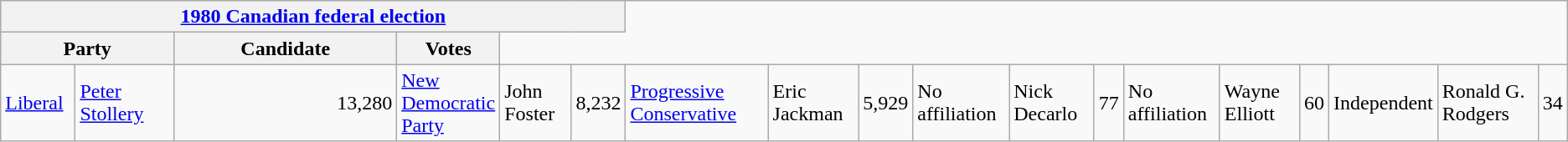<table class="wikitable">
<tr style="background:#e9e9e9;">
<th colspan="6"><a href='#'>1980 Canadian federal election</a></th>
</tr>
<tr style="background:#e9e9e9;">
<th colspan="2" style="width: 200px">Party</th>
<th style="width: 170px">Candidate</th>
<th style="width: 40px">Votes</th>
</tr>
<tr>
<td><a href='#'>Liberal</a></td>
<td><a href='#'>Peter Stollery</a></td>
<td align="right">13,280<br></td>
<td><a href='#'>New Democratic Party</a></td>
<td>John Foster</td>
<td align="right">8,232<br></td>
<td><a href='#'>Progressive Conservative</a></td>
<td>Eric Jackman</td>
<td align="right">5,929<br>



</td>
<td>No affiliation</td>
<td>Nick Decarlo</td>
<td align="right">77<br></td>
<td>No affiliation</td>
<td>Wayne Elliott</td>
<td align="right">60<br>
</td>
<td>Independent</td>
<td>Ronald G. Rodgers</td>
<td align="right">34</td>
</tr>
</table>
